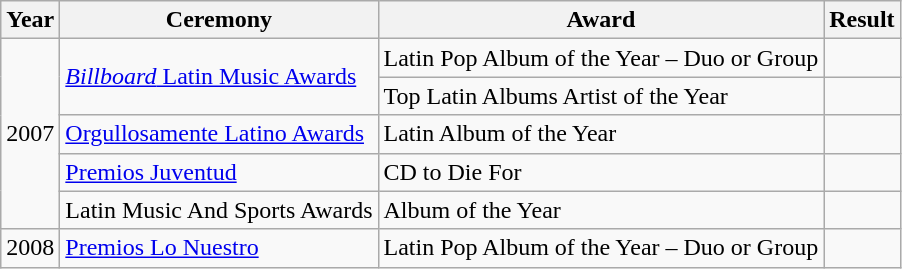<table class="wikitable">
<tr>
<th>Year</th>
<th>Ceremony</th>
<th>Award</th>
<th>Result</th>
</tr>
<tr>
<td rowspan="5">2007</td>
<td rowspan="2"><a href='#'><em>Billboard</em> Latin Music Awards</a></td>
<td>Latin Pop Album of the Year – Duo or Group</td>
<td></td>
</tr>
<tr>
<td>Top Latin Albums Artist of the Year</td>
<td></td>
</tr>
<tr>
<td><a href='#'>Orgullosamente Latino Awards</a></td>
<td>Latin Album of the Year</td>
<td></td>
</tr>
<tr>
<td><a href='#'>Premios Juventud</a></td>
<td>CD to Die For</td>
<td></td>
</tr>
<tr>
<td>Latin Music And Sports Awards</td>
<td>Album of the Year</td>
<td></td>
</tr>
<tr>
<td rowspan="1" align="center">2008</td>
<td><a href='#'>Premios Lo Nuestro</a></td>
<td>Latin Pop Album of the Year – Duo or Group</td>
<td></td>
</tr>
</table>
